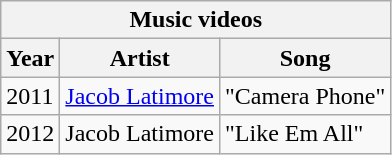<table class="wikitable">
<tr>
<th colspan="3">Music videos</th>
</tr>
<tr>
<th>Year</th>
<th>Artist</th>
<th>Song</th>
</tr>
<tr>
<td>2011</td>
<td><a href='#'>Jacob Latimore</a></td>
<td>"Camera Phone"</td>
</tr>
<tr>
<td>2012</td>
<td>Jacob Latimore</td>
<td>"Like Em All"</td>
</tr>
</table>
